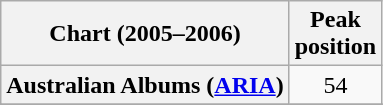<table class="wikitable sortable plainrowheaders">
<tr>
<th scope="col">Chart (2005–2006)</th>
<th scope="col">Peak<br>position</th>
</tr>
<tr>
<th scope="row">Australian Albums (<a href='#'>ARIA</a>)</th>
<td align="center">54</td>
</tr>
<tr>
</tr>
<tr>
</tr>
<tr>
</tr>
<tr>
</tr>
<tr>
</tr>
<tr>
</tr>
<tr>
</tr>
<tr>
</tr>
<tr>
</tr>
<tr>
</tr>
<tr>
</tr>
<tr>
</tr>
</table>
